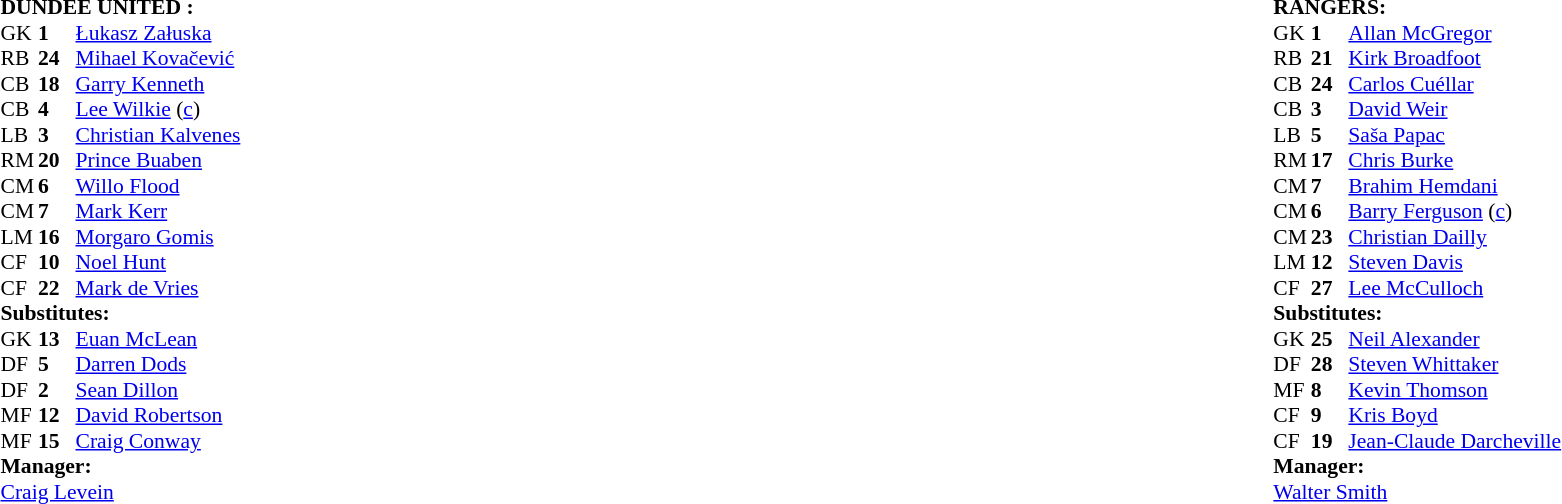<table width="100%">
<tr>
<td valign="top" width="50%"><br><table style="font-size: 90%" cellspacing="0" cellpadding="0">
<tr>
<td colspan="4"><strong>DUNDEE UNITED :</strong></td>
</tr>
<tr>
<th width="25"></th>
<th width="25"></th>
</tr>
<tr>
<td>GK</td>
<td><strong>1</strong></td>
<td> <a href='#'>Łukasz Załuska</a></td>
</tr>
<tr>
<td>RB</td>
<td><strong>24</strong></td>
<td> <a href='#'>Mihael Kovačević</a></td>
</tr>
<tr>
<td>CB</td>
<td><strong>18</strong></td>
<td> <a href='#'>Garry Kenneth</a></td>
</tr>
<tr>
<td>CB</td>
<td><strong>4</strong></td>
<td> <a href='#'>Lee Wilkie</a> (<a href='#'>c</a>)</td>
</tr>
<tr>
<td>LB</td>
<td><strong>3</strong></td>
<td> <a href='#'>Christian Kalvenes</a></td>
<td></td>
</tr>
<tr>
<td>RM</td>
<td><strong>20</strong></td>
<td> <a href='#'>Prince Buaben</a></td>
<td></td>
<td></td>
</tr>
<tr>
<td>CM</td>
<td><strong>6</strong></td>
<td> <a href='#'>Willo Flood</a></td>
</tr>
<tr>
<td>CM</td>
<td><strong>7</strong></td>
<td> <a href='#'>Mark Kerr</a></td>
</tr>
<tr>
<td>LM</td>
<td><strong>16</strong></td>
<td> <a href='#'>Morgaro Gomis</a></td>
</tr>
<tr>
<td>CF</td>
<td><strong>10</strong></td>
<td> <a href='#'>Noel Hunt</a></td>
<td></td>
<td></td>
</tr>
<tr>
<td>CF</td>
<td><strong>22</strong></td>
<td> <a href='#'>Mark de Vries</a></td>
</tr>
<tr>
<td colspan=4><strong>Substitutes:</strong></td>
</tr>
<tr>
<td>GK</td>
<td><strong>13</strong></td>
<td> <a href='#'>Euan McLean</a></td>
</tr>
<tr>
<td>DF</td>
<td><strong>5</strong></td>
<td> <a href='#'>Darren Dods</a></td>
</tr>
<tr>
<td>DF</td>
<td><strong>2</strong></td>
<td> <a href='#'>Sean Dillon</a></td>
</tr>
<tr>
<td>MF</td>
<td><strong>12</strong></td>
<td> <a href='#'>David Robertson</a></td>
<td></td>
<td></td>
</tr>
<tr>
<td>MF</td>
<td><strong>15</strong></td>
<td> <a href='#'>Craig Conway</a></td>
<td></td>
<td></td>
</tr>
<tr>
<td colspan=4><strong>Manager:</strong></td>
</tr>
<tr>
<td colspan="4"> <a href='#'>Craig Levein</a></td>
</tr>
</table>
</td>
<td valign="top" width="50%"><br><table style="font-size: 90%" cellspacing="0" cellpadding="0" align=center>
<tr>
<td colspan="4"><strong>RANGERS:</strong></td>
</tr>
<tr>
<th width="25"></th>
<th width="25"></th>
</tr>
<tr>
<td>GK</td>
<td><strong>1</strong></td>
<td> <a href='#'>Allan McGregor</a></td>
</tr>
<tr>
<td>RB</td>
<td><strong>21</strong></td>
<td> <a href='#'>Kirk Broadfoot</a></td>
<td></td>
</tr>
<tr>
<td>CB</td>
<td><strong>24</strong></td>
<td> <a href='#'>Carlos Cuéllar</a></td>
</tr>
<tr>
<td>CB</td>
<td><strong>3</strong></td>
<td> <a href='#'>David Weir</a></td>
</tr>
<tr>
<td>LB</td>
<td><strong>5</strong></td>
<td> <a href='#'>Saša Papac</a></td>
<td></td>
<td></td>
</tr>
<tr>
<td>RM</td>
<td><strong>17</strong></td>
<td> <a href='#'>Chris Burke</a></td>
<td></td>
<td></td>
</tr>
<tr>
<td>CM</td>
<td><strong>7</strong></td>
<td> <a href='#'>Brahim Hemdani</a></td>
<td></td>
<td></td>
</tr>
<tr>
<td>CM</td>
<td><strong>6</strong></td>
<td> <a href='#'>Barry Ferguson</a> (<a href='#'>c</a>)</td>
</tr>
<tr>
<td>CM</td>
<td><strong>23</strong></td>
<td> <a href='#'>Christian Dailly</a></td>
</tr>
<tr>
<td>LM</td>
<td><strong>12</strong></td>
<td> <a href='#'>Steven Davis</a></td>
</tr>
<tr>
<td>CF</td>
<td><strong>27</strong></td>
<td> <a href='#'>Lee McCulloch</a></td>
<td></td>
</tr>
<tr>
<td colspan=4><strong>Substitutes:</strong></td>
</tr>
<tr>
<td>GK</td>
<td><strong>25</strong></td>
<td> <a href='#'>Neil Alexander</a></td>
</tr>
<tr>
<td>DF</td>
<td><strong>28</strong></td>
<td> <a href='#'>Steven Whittaker</a></td>
<td></td>
<td></td>
</tr>
<tr>
<td>MF</td>
<td><strong>8</strong></td>
<td> <a href='#'>Kevin Thomson</a></td>
</tr>
<tr>
<td>CF</td>
<td><strong>9</strong></td>
<td> <a href='#'>Kris Boyd</a></td>
<td></td>
<td></td>
</tr>
<tr>
<td>CF</td>
<td><strong>19</strong></td>
<td> <a href='#'>Jean-Claude Darcheville</a></td>
<td></td>
<td></td>
</tr>
<tr>
<td colspan=4><strong>Manager:</strong></td>
</tr>
<tr>
<td colspan="4"> <a href='#'>Walter Smith</a></td>
</tr>
</table>
</td>
</tr>
</table>
